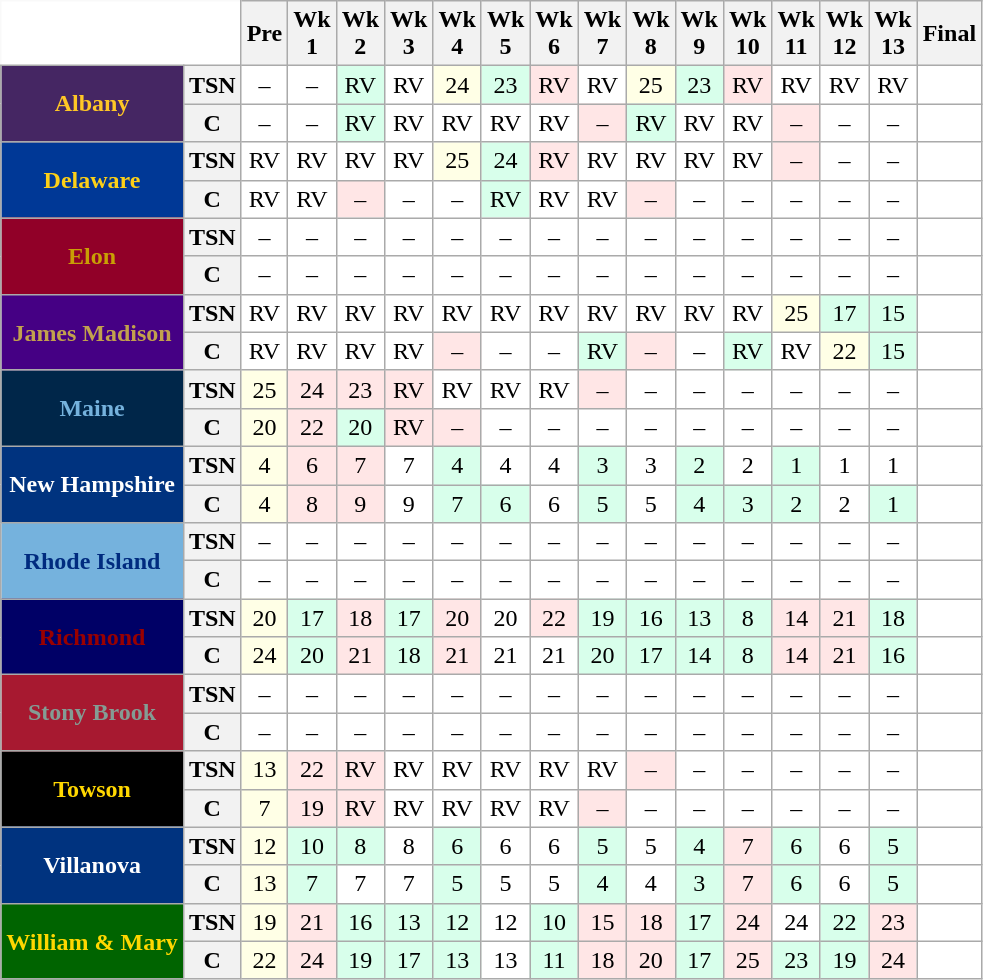<table class="wikitable" style="white-space:nowrap;">
<tr>
<th colspan=2 style="background:white; border-top-style:hidden; border-left-style:hidden;"> </th>
<th>Pre</th>
<th>Wk<br>1</th>
<th>Wk<br>2</th>
<th>Wk<br>3</th>
<th>Wk<br>4</th>
<th>Wk<br>5</th>
<th>Wk<br>6</th>
<th>Wk<br>7</th>
<th>Wk<br>8</th>
<th>Wk<br>9</th>
<th>Wk<br>10</th>
<th>Wk<br>11</th>
<th>Wk<br>12</th>
<th>Wk<br>13</th>
<th>Final</th>
</tr>
<tr style="text-align:center;">
<th rowspan=2 style="background:#452663; color:#FFC726;">Albany</th>
<th>TSN</th>
<td style="background:#FFF;">–</td>
<td style="background:#FFF;">–</td>
<td style="background:#D8FFEB;">RV</td>
<td style="background:#FFF;">RV</td>
<td style="background:#FFFFE6;">24</td>
<td style="background:#D8FFEB;">23</td>
<td style="background:#FFE6E6;">RV</td>
<td style="background:#FFF;">RV</td>
<td style="background:#FFFFE6;">25</td>
<td style="background:#D8FFEB;">23</td>
<td style="background:#FFE6E6;">RV</td>
<td style="background:#FFF;">RV</td>
<td style="background:#FFF;">RV</td>
<td style="background:#FFF;">RV</td>
<td style="background:#FFF;"></td>
</tr>
<tr style="text-align:center;">
<th>C</th>
<td style="background:#FFF;">–</td>
<td style="background:#FFF;">–</td>
<td style="background:#D8FFEB;">RV</td>
<td style="background:#FFF;">RV</td>
<td style="background:#FFF;">RV</td>
<td style="background:#FFF;">RV</td>
<td style="background:#FFF;">RV</td>
<td style="background:#FFE6E6;">–</td>
<td style="background:#D8FFEB;">RV</td>
<td style="background:#FFF;">RV</td>
<td style="background:#FFF;">RV</td>
<td style="background:#FFE6E6;">–</td>
<td style="background:#FFF;">–</td>
<td style="background:#FFF;">–</td>
<td style="background:#FFF;"></td>
</tr>
<tr style="text-align:center;">
<th rowspan=2 style="background:#003896; color:#FDD017;">Delaware</th>
<th>TSN</th>
<td style="background:#FFF;">RV</td>
<td style="background:#FFF;">RV</td>
<td style="background:#FFF;">RV</td>
<td style="background:#FFF;">RV</td>
<td style="background:#FFFFE6;">25</td>
<td style="background:#D8FFEB;">24</td>
<td style="background:#FFE6E6;">RV</td>
<td style="background:#FFF;">RV</td>
<td style="background:#FFF;">RV</td>
<td style="background:#FFF;">RV</td>
<td style="background:#FFF;">RV</td>
<td style="background:#FFE6E6;">–</td>
<td style="background:#FFF;">–</td>
<td style="background:#FFF;">–</td>
<td style="background:#FFF;"></td>
</tr>
<tr style="text-align:center;">
<th>C</th>
<td style="background:#FFF;">RV</td>
<td style="background:#FFF;">RV</td>
<td style="background:#FFE6E6;">–</td>
<td style="background:#FFF;">–</td>
<td style="background:#FFF;">–</td>
<td style="background:#D8FFEB;">RV</td>
<td style="background:#FFF;">RV</td>
<td style="background:#FFF;">RV</td>
<td style="background:#FFE6E6;">–</td>
<td style="background:#FFF;">–</td>
<td style="background:#FFF;">–</td>
<td style="background:#FFF;">–</td>
<td style="background:#FFF;">–</td>
<td style="background:#FFF;">–</td>
<td style="background:#FFF;"></td>
</tr>
<tr style="text-align:center;">
<th rowspan=2 style="background:#910028; color:#C99F05;">Elon</th>
<th>TSN</th>
<td style="background:#FFF;">–</td>
<td style="background:#FFF;">–</td>
<td style="background:#FFF;">–</td>
<td style="background:#FFF;">–</td>
<td style="background:#FFF;">–</td>
<td style="background:#FFF;">–</td>
<td style="background:#FFF;">–</td>
<td style="background:#FFF;">–</td>
<td style="background:#FFF;">–</td>
<td style="background:#FFF;">–</td>
<td style="background:#FFF;">–</td>
<td style="background:#FFF;">–</td>
<td style="background:#FFF;">–</td>
<td style="background:#FFF;">–</td>
<td style="background:#FFF;"></td>
</tr>
<tr style="text-align:center;">
<th>C</th>
<td style="background:#FFF;">–</td>
<td style="background:#FFF;">–</td>
<td style="background:#FFF;">–</td>
<td style="background:#FFF;">–</td>
<td style="background:#FFF;">–</td>
<td style="background:#FFF;">–</td>
<td style="background:#FFF;">–</td>
<td style="background:#FFF;">–</td>
<td style="background:#FFF;">–</td>
<td style="background:#FFF;">–</td>
<td style="background:#FFF;">–</td>
<td style="background:#FFF;">–</td>
<td style="background:#FFF;">–</td>
<td style="background:#FFF;">–</td>
<td style="background:#FFF;"></td>
</tr>
<tr style="text-align:center;">
<th rowspan=2 style="background:#450084; color:#C2A14D;">James Madison</th>
<th>TSN</th>
<td style="background:#FFF;">RV</td>
<td style="background:#FFF;">RV</td>
<td style="background:#FFF;">RV</td>
<td style="background:#FFF;">RV</td>
<td style="background:#FFF;">RV</td>
<td style="background:#FFF;">RV</td>
<td style="background:#FFF;">RV</td>
<td style="background:#FFF;">RV</td>
<td style="background:#FFF;">RV</td>
<td style="background:#FFF;">RV</td>
<td style="background:#FFF;">RV</td>
<td style="background:#FFFFE6;">25</td>
<td style="background:#D8FFEB;">17</td>
<td style="background:#D8FFEB;">15</td>
<td style="background:#FFF;"></td>
</tr>
<tr style="text-align:center;">
<th>C</th>
<td style="background:#FFF;">RV</td>
<td style="background:#FFF;">RV</td>
<td style="background:#FFF;">RV</td>
<td style="background:#FFF;">RV</td>
<td style="background:#FFE6E6;">–</td>
<td style="background:#FFF;">–</td>
<td style="background:#FFF;">–</td>
<td style="background:#D8FFEB;">RV</td>
<td style="background:#FFE6E6;">–</td>
<td style="background:#FFF;">–</td>
<td style="background:#D8FFEB;">RV</td>
<td style="background:#FFF;">RV</td>
<td style="background:#FFFFE6;">22</td>
<td style="background:#D8FFEB;">15</td>
<td style="background:#FFF;"></td>
</tr>
<tr style="text-align:center;">
<th rowspan=2 style="background:#002649; color:#75b2dd;">Maine</th>
<th>TSN</th>
<td style="background:#FFFFE6;">25</td>
<td style="background:#FFE6E6;">24</td>
<td style="background:#FFE6E6;">23</td>
<td style="background:#FFE6E6;">RV</td>
<td style="background:#FFF;">RV</td>
<td style="background:#FFF;">RV</td>
<td style="background:#FFF;">RV</td>
<td style="background:#FFE6E6;">–</td>
<td style="background:#FFF;">–</td>
<td style="background:#FFF;">–</td>
<td style="background:#FFF;">–</td>
<td style="background:#FFF;">–</td>
<td style="background:#FFF;">–</td>
<td style="background:#FFF;">–</td>
<td style="background:#FFF;"></td>
</tr>
<tr style="text-align:center;">
<th>C</th>
<td style="background:#FFFFE6;">20</td>
<td style="background:#FFE6E6;">22</td>
<td style="background:#D8FFEB;">20</td>
<td style="background:#FFE6E6;">RV</td>
<td style="background:#FFE6E6;">–</td>
<td style="background:#FFF;">–</td>
<td style="background:#FFF;">–</td>
<td style="background:#FFF;">–</td>
<td style="background:#FFF;">–</td>
<td style="background:#FFF;">–</td>
<td style="background:#FFF;">–</td>
<td style="background:#FFF;">–</td>
<td style="background:#FFF;">–</td>
<td style="background:#FFF;">–</td>
<td style="background:#FFF;"></td>
</tr>
<tr style="text-align:center;">
<th rowspan=2 style="background:#00337F; color:#FFFFFF;">New Hampshire</th>
<th>TSN</th>
<td style="background:#FFFFE6;">4</td>
<td style="background:#FFE6E6;">6</td>
<td style="background:#FFE6E6;">7</td>
<td style="background:#FFF;">7</td>
<td style="background:#D8FFEB;">4</td>
<td style="background:#FFF;">4</td>
<td style="background:#FFF;">4</td>
<td style="background:#D8FFEB;">3</td>
<td style="background:#FFF;">3</td>
<td style="background:#D8FFEB;">2</td>
<td style="background:#FFF;">2</td>
<td style="background:#D8FFEB;">1</td>
<td style="background:#FFF;">1</td>
<td style="background:#FFF;">1</td>
<td style="background:#FFF;"></td>
</tr>
<tr style="text-align:center;">
<th>C</th>
<td style="background:#FFFFE6;">4</td>
<td style="background:#FFE6E6;">8</td>
<td style="background:#FFE6E6;">9</td>
<td style="background:#FFF;">9</td>
<td style="background:#D8FFEB;">7</td>
<td style="background:#D8FFEB;">6</td>
<td style="background:#FFF;">6</td>
<td style="background:#D8FFEB;">5</td>
<td style="background:#FFF;">5</td>
<td style="background:#D8FFEB;">4</td>
<td style="background:#D8FFEB;">3</td>
<td style="background:#D8FFEB;">2</td>
<td style="background:#FFF;">2</td>
<td style="background:#D8FFEB;">1</td>
<td style="background:#FFF;"></td>
</tr>
<tr style="text-align:center;">
<th rowspan=2 style="background:#75B2DD; color:#002B7F;">Rhode Island</th>
<th>TSN</th>
<td style="background:#FFF;">–</td>
<td style="background:#FFF;">–</td>
<td style="background:#FFF;">–</td>
<td style="background:#FFF;">–</td>
<td style="background:#FFF;">–</td>
<td style="background:#FFF;">–</td>
<td style="background:#FFF;">–</td>
<td style="background:#FFF;">–</td>
<td style="background:#FFF;">–</td>
<td style="background:#FFF;">–</td>
<td style="background:#FFF;">–</td>
<td style="background:#FFF;">–</td>
<td style="background:#FFF;">–</td>
<td style="background:#FFF;">–</td>
<td style="background:#FFF;"></td>
</tr>
<tr style="text-align:center;">
<th>C</th>
<td style="background:#FFF;">–</td>
<td style="background:#FFF;">–</td>
<td style="background:#FFF;">–</td>
<td style="background:#FFF;">–</td>
<td style="background:#FFF;">–</td>
<td style="background:#FFF;">–</td>
<td style="background:#FFF;">–</td>
<td style="background:#FFF;">–</td>
<td style="background:#FFF;">–</td>
<td style="background:#FFF;">–</td>
<td style="background:#FFF;">–</td>
<td style="background:#FFF;">–</td>
<td style="background:#FFF;">–</td>
<td style="background:#FFF;">–</td>
<td style="background:#FFF;"></td>
</tr>
<tr style="text-align:center;">
<th rowspan=2 style="background:#000066; color:#990000;">Richmond</th>
<th>TSN</th>
<td style="background:#FFFFE6;">20</td>
<td style="background:#D8FFEB;">17</td>
<td style="background:#FFE6E6;">18</td>
<td style="background:#D8FFEB;">17</td>
<td style="background:#FFE6E6;">20</td>
<td style="background:#FFF;">20</td>
<td style="background:#FFE6E6;">22</td>
<td style="background:#D8FFEB;">19</td>
<td style="background:#D8FFEB;">16</td>
<td style="background:#D8FFEB;">13</td>
<td style="background:#D8FFEB;">8</td>
<td style="background:#FFE6E6;">14</td>
<td style="background:#FFE6E6;">21</td>
<td style="background:#D8FFEB;">18</td>
<td style="background:#FFF;"></td>
</tr>
<tr style="text-align:center;">
<th>C</th>
<td style="background:#FFFFE6;">24</td>
<td style="background:#D8FFEB;">20</td>
<td style="background:#FFE6E6;">21</td>
<td style="background:#D8FFEB;">18</td>
<td style="background:#FFE6E6;">21</td>
<td style="background:#FFF;">21</td>
<td style="background:#FFF;">21</td>
<td style="background:#D8FFEB;">20</td>
<td style="background:#D8FFEB;">17</td>
<td style="background:#D8FFEB;">14</td>
<td style="background:#D8FFEB;">8</td>
<td style="background:#FFE6E6;">14</td>
<td style="background:#FFE6E6;">21</td>
<td style="background:#D8FFEB;">16</td>
<td style="background:#FFF;"></td>
</tr>
<tr style="text-align:center;">
<th rowspan=2 style="background:#A71930; color:#849C94;">Stony Brook</th>
<th>TSN</th>
<td style="background:#FFF;">–</td>
<td style="background:#FFF;">–</td>
<td style="background:#FFF;">–</td>
<td style="background:#FFF;">–</td>
<td style="background:#FFF;">–</td>
<td style="background:#FFF;">–</td>
<td style="background:#FFF;">–</td>
<td style="background:#FFF;">–</td>
<td style="background:#FFF;">–</td>
<td style="background:#FFF;">–</td>
<td style="background:#FFF;">–</td>
<td style="background:#FFF;">–</td>
<td style="background:#FFF;">–</td>
<td style="background:#FFF;">–</td>
<td style="background:#FFF;"></td>
</tr>
<tr style="text-align:center;">
<th>C</th>
<td style="background:#FFF;">–</td>
<td style="background:#FFF;">–</td>
<td style="background:#FFF;">–</td>
<td style="background:#FFF;">–</td>
<td style="background:#FFF;">–</td>
<td style="background:#FFF;">–</td>
<td style="background:#FFF;">–</td>
<td style="background:#FFF;">–</td>
<td style="background:#FFF;">–</td>
<td style="background:#FFF;">–</td>
<td style="background:#FFF;">–</td>
<td style="background:#FFF;">–</td>
<td style="background:#FFF;">–</td>
<td style="background:#FFF;">–</td>
<td style="background:#FFF;"></td>
</tr>
<tr style="text-align:center;">
<th rowspan=2 style="background:#000000; color:#FFD700;">Towson</th>
<th>TSN</th>
<td style="background:#FFFFE6;">13</td>
<td style="background:#FFE6E6;">22</td>
<td style="background:#FFE6E6;">RV</td>
<td style="background:#FFF;">RV</td>
<td style="background:#FFF;">RV</td>
<td style="background:#FFF;">RV</td>
<td style="background:#FFF;">RV</td>
<td style="background:#FFF;">RV</td>
<td style="background:#FFE6E6;">–</td>
<td style="background:#FFF;">–</td>
<td style="background:#FFF;">–</td>
<td style="background:#FFF;">–</td>
<td style="background:#FFF;">–</td>
<td style="background:#FFF;">–</td>
<td style="background:#FFF;"></td>
</tr>
<tr style="text-align:center;">
<th>C</th>
<td style="background:#FFFFE6;">7</td>
<td style="background:#FFE6E6;">19</td>
<td style="background:#FFE6E6;">RV</td>
<td style="background:#FFF;">RV</td>
<td style="background:#FFF;">RV</td>
<td style="background:#FFF;">RV</td>
<td style="background:#FFF;">RV</td>
<td style="background:#FFE6E6;">–</td>
<td style="background:#FFF;">–</td>
<td style="background:#FFF;">–</td>
<td style="background:#FFF;">–</td>
<td style="background:#FFF;">–</td>
<td style="background:#FFF;">–</td>
<td style="background:#FFF;">–</td>
<td style="background:#FFF;"></td>
</tr>
<tr style="text-align:center;">
<th rowspan=2 style="background:#00337F; color:#FFFFFF;">Villanova</th>
<th>TSN</th>
<td style="background:#FFFFE6;">12</td>
<td style="background:#D8FFEB;">10</td>
<td style="background:#D8FFEB;">8</td>
<td style="background:#FFF;">8</td>
<td style="background:#D8FFEB;">6</td>
<td style="background:#FFF;">6</td>
<td style="background:#FFF;">6</td>
<td style="background:#D8FFEB;">5</td>
<td style="background:#FFF;">5</td>
<td style="background:#D8FFEB;">4</td>
<td style="background:#FFE6E6;">7</td>
<td style="background:#D8FFEB;">6</td>
<td style="background:#FFF;">6</td>
<td style="background:#D8FFEB;">5</td>
<td style="background:#FFF;"></td>
</tr>
<tr style="text-align:center;">
<th>C</th>
<td style="background:#FFFFE6;">13</td>
<td style="background:#D8FFEB;">7</td>
<td style="background:#FFF;">7</td>
<td style="background:#FFF;">7</td>
<td style="background:#D8FFEB;">5</td>
<td style="background:#FFF;">5</td>
<td style="background:#FFF;">5</td>
<td style="background:#D8FFEB;">4</td>
<td style="background:#FFF;">4</td>
<td style="background:#D8FFEB;">3</td>
<td style="background:#FFE6E6;">7</td>
<td style="background:#D8FFEB;">6</td>
<td style="background:#FFF;">6</td>
<td style="background:#D8FFEB;">5</td>
<td style="background:#FFF;"></td>
</tr>
<tr style="text-align:center;">
<th rowspan=2 style="background:#006400; color:#FFD700;">William & Mary</th>
<th>TSN</th>
<td style="background:#FFFFE6;">19</td>
<td style="background:#FFE6E6;">21</td>
<td style="background:#D8FFEB;">16</td>
<td style="background:#D8FFEB;">13</td>
<td style="background:#D8FFEB;">12</td>
<td style="background:#FFF;">12</td>
<td style="background:#D8FFEB;">10</td>
<td style="background:#FFE6E6;">15</td>
<td style="background:#FFE6E6;">18</td>
<td style="background:#D8FFEB;">17</td>
<td style="background:#FFE6E6;">24</td>
<td style="background:#FFF;">24</td>
<td style="background:#D8FFEB;">22</td>
<td style="background:#FFE6E6;">23</td>
<td style="background:#FFF;"></td>
</tr>
<tr style="text-align:center;">
<th>C</th>
<td style="background:#FFFFE6;">22</td>
<td style="background:#FFE6E6;">24</td>
<td style="background:#D8FFEB;">19</td>
<td style="background:#D8FFEB;">17</td>
<td style="background:#D8FFEB;">13</td>
<td style="background:#FFF;">13</td>
<td style="background:#D8FFEB;">11</td>
<td style="background:#FFE6E6;">18</td>
<td style="background:#FFE6E6;">20</td>
<td style="background:#D8FFEB;">17</td>
<td style="background:#FFE6E6;">25</td>
<td style="background:#D8FFEB;">23</td>
<td style="background:#D8FFEB;">19</td>
<td style="background:#FFE6E6;">24</td>
<td style="background:#FFF;"></td>
</tr>
</table>
